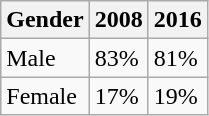<table class="wikitable">
<tr>
<th>Gender</th>
<th>2008</th>
<th>2016</th>
</tr>
<tr>
<td>Male</td>
<td>83%</td>
<td>81%</td>
</tr>
<tr>
<td>Female</td>
<td>17%</td>
<td>19%</td>
</tr>
</table>
